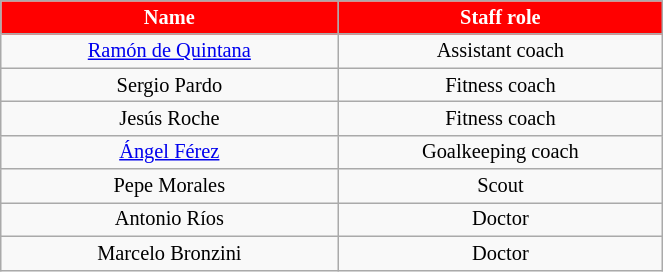<table class="wikitable" style="text-align:center; font-size:85%; width:35%;">
<tr>
<th style="background:#FF0000; color:#FFFFFF; text-align:center;">Name</th>
<th style="background:#FF0000; color:#FFFFFF; text-align:center;">Staff role</th>
</tr>
<tr>
<td><a href='#'>Ramón de Quintana</a></td>
<td>Assistant coach</td>
</tr>
<tr>
<td>Sergio Pardo</td>
<td>Fitness coach</td>
</tr>
<tr>
<td>Jesús Roche</td>
<td>Fitness coach</td>
</tr>
<tr>
<td><a href='#'>Ángel Férez</a></td>
<td>Goalkeeping coach</td>
</tr>
<tr>
<td>Pepe Morales</td>
<td>Scout</td>
</tr>
<tr>
<td>Antonio Ríos</td>
<td>Doctor</td>
</tr>
<tr>
<td>Marcelo Bronzini</td>
<td>Doctor</td>
</tr>
</table>
